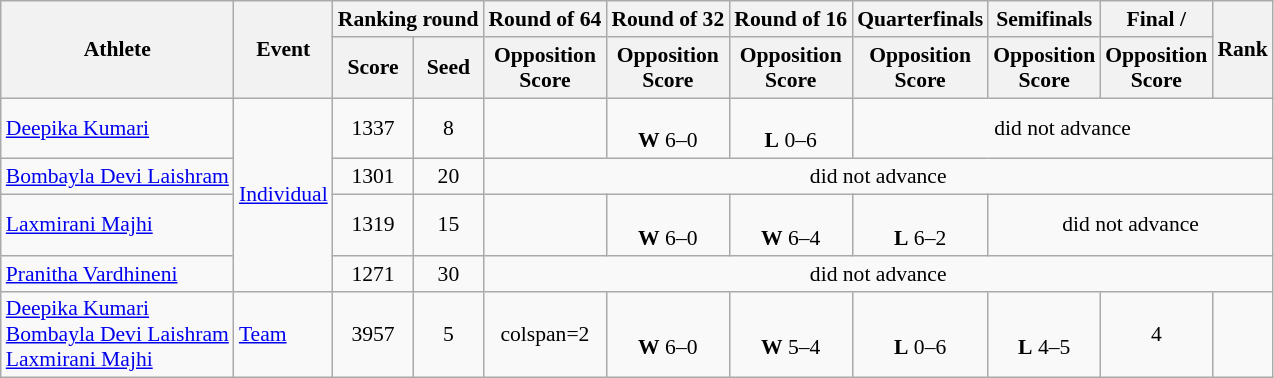<table class="wikitable" style="text-align:center; font-size:90%">
<tr>
<th rowspan=2>Athlete</th>
<th rowspan=2>Event</th>
<th colspan=2>Ranking round</th>
<th>Round of 64</th>
<th>Round of 32</th>
<th>Round of 16</th>
<th>Quarterfinals</th>
<th>Semifinals</th>
<th>Final / </th>
<th rowspan=2>Rank</th>
</tr>
<tr>
<th>Score</th>
<th>Seed</th>
<th>Opposition<br>Score</th>
<th>Opposition<br>Score</th>
<th>Opposition<br>Score</th>
<th>Opposition<br>Score</th>
<th>Opposition<br>Score</th>
<th>Opposition<br>Score</th>
</tr>
<tr>
<td align=left><a href='#'>Deepika Kumari</a></td>
<td align=left rowspan=4><a href='#'>Individual</a></td>
<td>1337</td>
<td>8</td>
<td></td>
<td><br><strong>W</strong> 6–0</td>
<td><br><strong>L</strong> 0–6</td>
<td colspan=4>did not advance</td>
</tr>
<tr>
<td align=left><a href='#'>Bombayla Devi Laishram</a></td>
<td>1301</td>
<td>20</td>
<td colspan=7>did not advance</td>
</tr>
<tr>
<td align=left><a href='#'>Laxmirani Majhi</a></td>
<td>1319</td>
<td>15</td>
<td></td>
<td><br><strong>W</strong> 6–0</td>
<td><br><strong>W</strong> 6–4</td>
<td><br><strong>L</strong> 6–2</td>
<td colspan=3>did not advance</td>
</tr>
<tr>
<td align=left><a href='#'>Pranitha Vardhineni</a></td>
<td>1271</td>
<td>30</td>
<td colspan=7>did not advance</td>
</tr>
<tr>
<td align=left><a href='#'>Deepika Kumari</a><br><a href='#'>Bombayla Devi Laishram</a><br><a href='#'>Laxmirani Majhi</a></td>
<td align=left><a href='#'>Team</a></td>
<td>3957</td>
<td>5</td>
<td>colspan=2 </td>
<td><br><strong>W</strong> 6–0</td>
<td><br><strong>W</strong> 5–4</td>
<td><br><strong>L</strong> 0–6</td>
<td><br><strong>L</strong> 4–5</td>
<td>4</td>
</tr>
</table>
